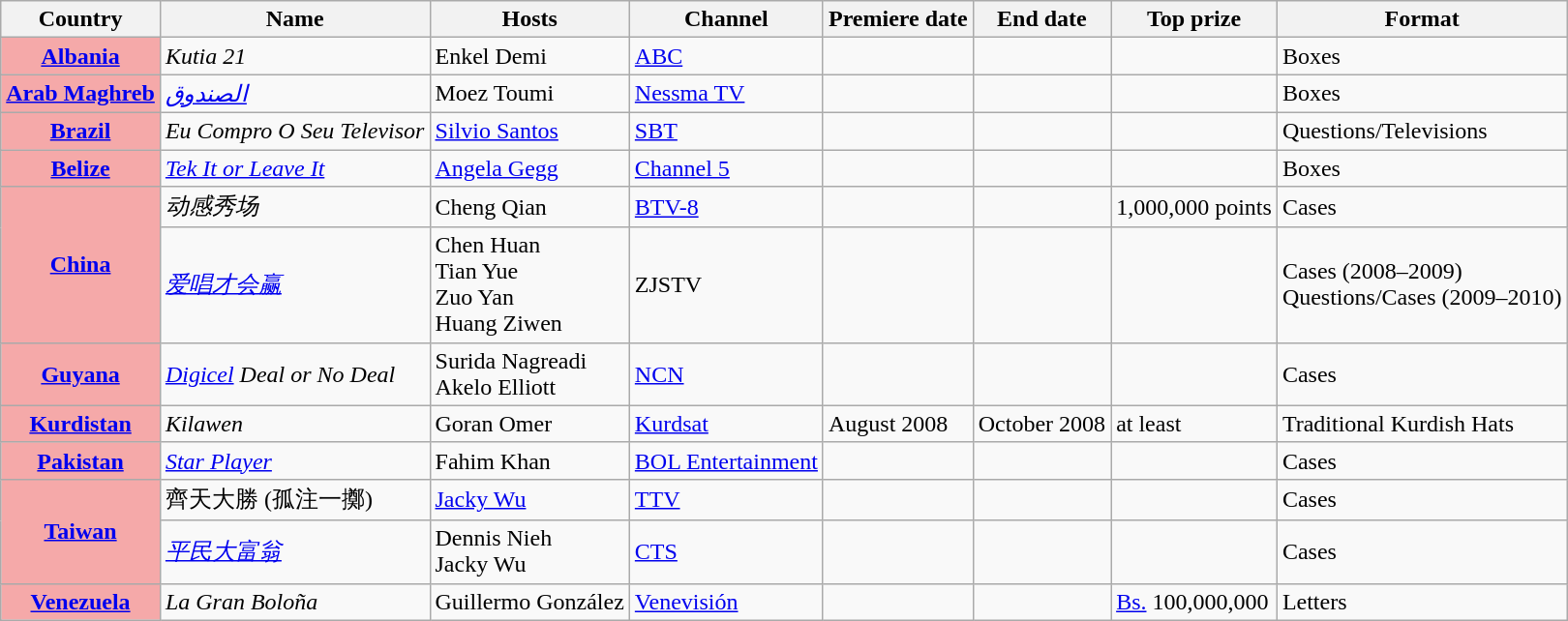<table class="wikitable sortable">
<tr>
<th scope="col">Country</th>
<th scope="col">Name</th>
<th scope="col">Hosts</th>
<th scope="col">Channel</th>
<th scope="col">Premiere date</th>
<th scope="col">End date</th>
<th scope="col">Top prize</th>
<th scope="col">Format</th>
</tr>
<tr>
<th scope="row" style="background-color: #F5A9A9"><a href='#'>Albania</a></th>
<td><em>Kutia 21</em></td>
<td>Enkel Demi</td>
<td><a href='#'>ABC</a></td>
<td></td>
<td></td>
<td></td>
<td>Boxes</td>
</tr>
<tr>
<th scope="row" style="background-color: #F5A9A9"><a href='#'>Arab Maghreb</a></th>
<td><em><a href='#'>الصندوق</a></em><br></td>
<td>Moez Toumi</td>
<td><a href='#'>Nessma TV</a></td>
<td></td>
<td></td>
<td></td>
<td>Boxes</td>
</tr>
<tr>
<th scope="row" style="background-color: #F5A9A9"><a href='#'>Brazil</a></th>
<td><em>Eu Compro O Seu Televisor</em></td>
<td><a href='#'>Silvio Santos</a></td>
<td><a href='#'>SBT</a></td>
<td></td>
<td></td>
<td></td>
<td>Questions/Televisions</td>
</tr>
<tr>
<th scope="row" style="background-color: #F5A9A9"><a href='#'>Belize</a></th>
<td><em><a href='#'>Tek It or Leave It</a></em></td>
<td><a href='#'>Angela Gegg</a></td>
<td><a href='#'>Channel 5</a></td>
<td></td>
<td></td>
<td></td>
<td>Boxes</td>
</tr>
<tr>
<th scope="row" rowspan="2" style="background-color: #F5A9A9"><a href='#'>China</a></th>
<td><em>动感秀场</em><br></td>
<td>Cheng Qian</td>
<td><a href='#'>BTV-8</a></td>
<td></td>
<td></td>
<td>1,000,000 points</td>
<td>Cases</td>
</tr>
<tr>
<td><em><a href='#'>爱唱才会赢</a></em><br></td>
<td>Chen Huan<br>Tian Yue<br>Zuo Yan<br>Huang Ziwen</td>
<td>ZJSTV</td>
<td></td>
<td></td>
<td></td>
<td>Cases (2008–2009)<br>Questions/Cases (2009–2010)</td>
</tr>
<tr>
<th scope="row" style="background-color: #F5A9A9"><a href='#'>Guyana</a></th>
<td><em><a href='#'>Digicel</a> Deal or No Deal</em></td>
<td>Surida Nagreadi<br> Akelo Elliott</td>
<td><a href='#'>NCN</a></td>
<td></td>
<td></td>
<td></td>
<td>Cases</td>
</tr>
<tr>
<th style="background-color: #F5A9A9"><a href='#'>Kurdistan</a></th>
<td><em>Kilawen</em></td>
<td>Goran Omer</td>
<td><a href='#'>Kurdsat</a></td>
<td>August 2008</td>
<td>October 2008</td>
<td>at least <br></td>
<td>Traditional Kurdish Hats</td>
</tr>
<tr>
<th scope="row" style="background-color: #F5A9A9"><a href='#'>Pakistan</a></th>
<td><em><a href='#'>Star Player</a></em></td>
<td>Fahim Khan</td>
<td><a href='#'>BOL Entertainment</a></td>
<td></td>
<td></td>
<td></td>
<td>Cases</td>
</tr>
<tr>
<th scope="row" rowspan="2" style="background-color: #F5A9A9"><a href='#'>Taiwan</a></th>
<td>齊天大勝 (孤注一擲)<br> </td>
<td><a href='#'>Jacky Wu</a></td>
<td><a href='#'>TTV</a></td>
<td></td>
<td></td>
<td><br></td>
<td>Cases</td>
</tr>
<tr>
<td><em><a href='#'>平民大富翁</a></em><br></td>
<td>Dennis Nieh<br>Jacky Wu</td>
<td><a href='#'>CTS</a></td>
<td></td>
<td></td>
<td></td>
<td>Cases</td>
</tr>
<tr>
<th scope="row" style="background-color: #F5A9A9"><a href='#'>Venezuela</a></th>
<td><em>La Gran Boloña</em></td>
<td>Guillermo González</td>
<td><a href='#'>Venevisión</a></td>
<td></td>
<td></td>
<td><a href='#'>Bs.</a> 100,000,000</td>
<td>Letters</td>
</tr>
</table>
